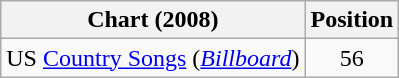<table class="wikitable sortable">
<tr>
<th scope="col">Chart (2008)</th>
<th scope="col">Position</th>
</tr>
<tr>
<td>US <a href='#'>Country Songs</a> (<em><a href='#'>Billboard</a></em>)</td>
<td align="center">56</td>
</tr>
</table>
